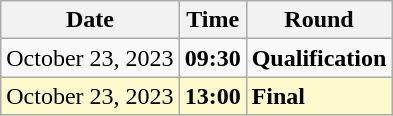<table class="wikitable">
<tr>
<th>Date</th>
<th>Time</th>
<th>Round</th>
</tr>
<tr>
<td>October 23, 2023</td>
<td><strong>09:30</strong></td>
<td><strong>Qualification</strong></td>
</tr>
<tr style=background:lemonchiffon>
<td>October 23, 2023</td>
<td><strong>13:00</strong></td>
<td><strong>Final </strong></td>
</tr>
</table>
